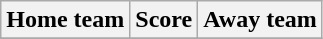<table class="wikitable" style="text-align: center">
<tr>
<th>Home team</th>
<th>Score</th>
<th>Away team</th>
</tr>
<tr>
</tr>
</table>
